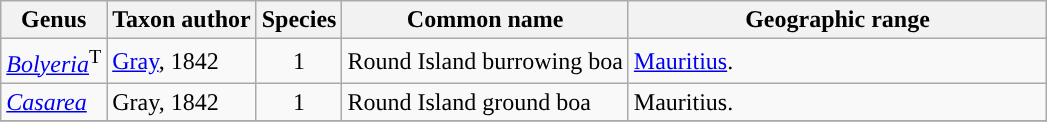<table class="wikitable">
<tr>
<th>Genus</th>
<th>Taxon author</th>
<th>Species</th>
<th>Common name</th>
<th>Geographic range</th>
</tr>
<tr>
<td><em><a href='#'>Bolyeria</a></em><span><sup>T</sup></span></td>
<td><a href='#'>Gray</a>, 1842</td>
<td align="center">1</td>
<td>Round Island burrowing boa</td>
<td style="width:40%"><a href='#'>Mauritius</a>.</td>
</tr>
<tr>
<td><em><a href='#'>Casarea</a></em></td>
<td>Gray, 1842</td>
<td align="center">1</td>
<td>Round Island ground boa</td>
<td>Mauritius.</td>
</tr>
<tr>
</tr>
</table>
